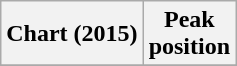<table class="wikitable plainrowheaders" style="text-align:center">
<tr>
<th scope="col">Chart (2015)</th>
<th scope="col">Peak<br> position</th>
</tr>
<tr>
</tr>
</table>
